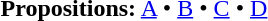<table id=toc class=toc summary=Contents>
<tr>
<td align=center><strong>Propositions:</strong> <a href='#'>A</a> • <a href='#'>B</a> • <a href='#'>C</a> • <a href='#'>D</a> </td>
</tr>
</table>
